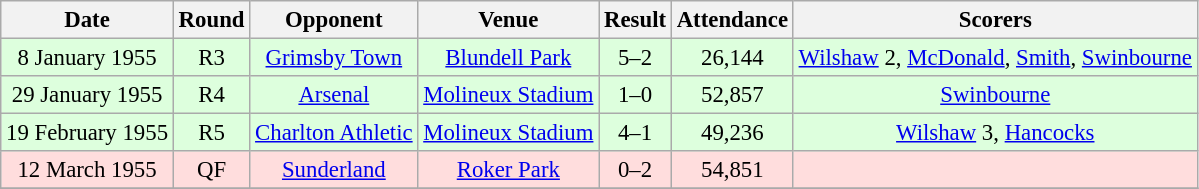<table class="wikitable sortable" style="font-size:95%; text-align:center">
<tr>
<th>Date</th>
<th>Round</th>
<th>Opponent</th>
<th>Venue</th>
<th>Result</th>
<th>Attendance</th>
<th>Scorers</th>
</tr>
<tr bgcolor="#ddffdd">
<td>8 January 1955</td>
<td>R3</td>
<td><a href='#'>Grimsby Town</a></td>
<td><a href='#'>Blundell Park</a></td>
<td>5–2</td>
<td>26,144</td>
<td><a href='#'>Wilshaw</a> 2, <a href='#'>McDonald</a>, <a href='#'>Smith</a>, <a href='#'>Swinbourne</a></td>
</tr>
<tr bgcolor="#ddffdd">
<td>29 January 1955</td>
<td>R4</td>
<td><a href='#'>Arsenal</a></td>
<td><a href='#'>Molineux Stadium</a></td>
<td>1–0</td>
<td>52,857</td>
<td><a href='#'>Swinbourne</a></td>
</tr>
<tr bgcolor="#ddffdd">
<td>19 February 1955</td>
<td>R5</td>
<td><a href='#'>Charlton Athletic</a></td>
<td><a href='#'>Molineux Stadium</a></td>
<td>4–1</td>
<td>49,236</td>
<td><a href='#'>Wilshaw</a> 3, <a href='#'>Hancocks</a></td>
</tr>
<tr bgcolor="#ffdddd">
<td>12 March 1955</td>
<td>QF</td>
<td><a href='#'>Sunderland</a></td>
<td><a href='#'>Roker Park</a></td>
<td>0–2</td>
<td>54,851</td>
<td></td>
</tr>
<tr>
</tr>
</table>
